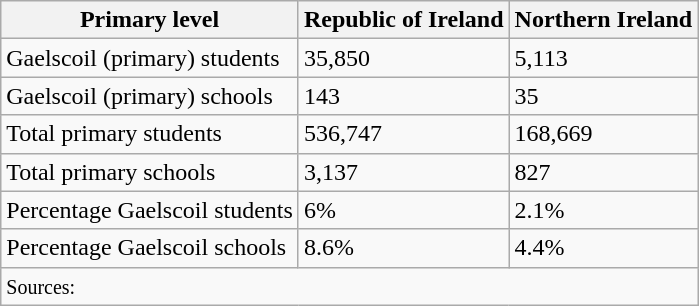<table class="wikitable">
<tr>
<th>Primary level</th>
<th>Republic of Ireland</th>
<th>Northern Ireland</th>
</tr>
<tr>
<td>Gaelscoil (primary) students</td>
<td>35,850</td>
<td>5,113</td>
</tr>
<tr>
<td>Gaelscoil (primary) schools</td>
<td>143</td>
<td>35</td>
</tr>
<tr>
<td>Total primary students</td>
<td>536,747</td>
<td>168,669</td>
</tr>
<tr>
<td>Total primary schools</td>
<td>3,137</td>
<td>827</td>
</tr>
<tr>
<td>Percentage Gaelscoil students</td>
<td>6%</td>
<td>2.1%</td>
</tr>
<tr>
<td>Percentage Gaelscoil schools</td>
<td>8.6%</td>
<td>4.4%</td>
</tr>
<tr>
<td colspan = 3><small>Sources:</small></td>
</tr>
</table>
